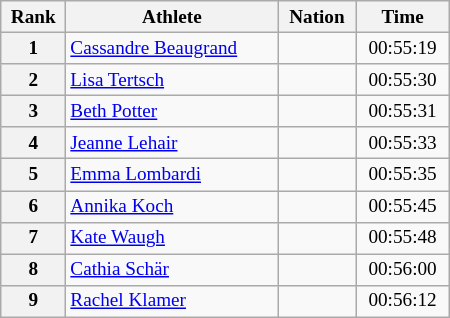<table class="wikitable sortable" style="width: 300px;font-size: 80%;text-align:center">
<tr>
<th>Rank</th>
<th>Athlete</th>
<th>Nation</th>
<th>Time</th>
</tr>
<tr>
<th>1</th>
<td align=left><a href='#'>Cassandre Beaugrand</a></td>
<td align=left></td>
<td>00:55:19</td>
</tr>
<tr>
<th>2</th>
<td align=left><a href='#'>Lisa Tertsch</a></td>
<td align=left></td>
<td>00:55:30</td>
</tr>
<tr>
<th>3</th>
<td align=left><a href='#'>Beth Potter</a></td>
<td align=left></td>
<td>00:55:31</td>
</tr>
<tr>
<th>4</th>
<td align=left><a href='#'>Jeanne Lehair</a></td>
<td align=left></td>
<td>00:55:33</td>
</tr>
<tr>
<th>5</th>
<td align=left><a href='#'>Emma Lombardi</a></td>
<td align=left></td>
<td>00:55:35</td>
</tr>
<tr>
<th>6</th>
<td align=left><a href='#'>Annika Koch</a></td>
<td align=left></td>
<td>00:55:45</td>
</tr>
<tr>
<th>7</th>
<td align=left><a href='#'>Kate Waugh</a></td>
<td align=left></td>
<td>00:55:48</td>
</tr>
<tr>
<th>8</th>
<td align=left><a href='#'>Cathia Schär</a></td>
<td align=left></td>
<td>00:56:00</td>
</tr>
<tr>
<th>9</th>
<td align=left><a href='#'>Rachel Klamer</a></td>
<td align=left></td>
<td>00:56:12</td>
</tr>
</table>
